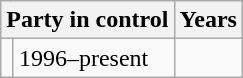<table class="wikitable">
<tr>
<th colspan="2">Party in control</th>
<th>Years</th>
</tr>
<tr>
<td></td>
<td>1996–present</td>
</tr>
</table>
